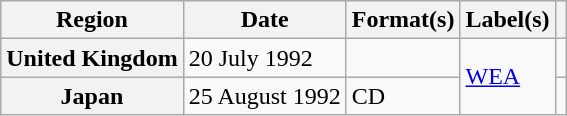<table class="wikitable plainrowheaders">
<tr>
<th scope="col">Region</th>
<th scope="col">Date</th>
<th scope="col">Format(s)</th>
<th scope="col">Label(s)</th>
<th scope="col"></th>
</tr>
<tr>
<th scope="row">United Kingdom</th>
<td>20 July 1992</td>
<td></td>
<td rowspan="2"><a href='#'>WEA</a></td>
<td></td>
</tr>
<tr>
<th scope="row">Japan</th>
<td>25 August 1992</td>
<td>CD</td>
<td></td>
</tr>
</table>
